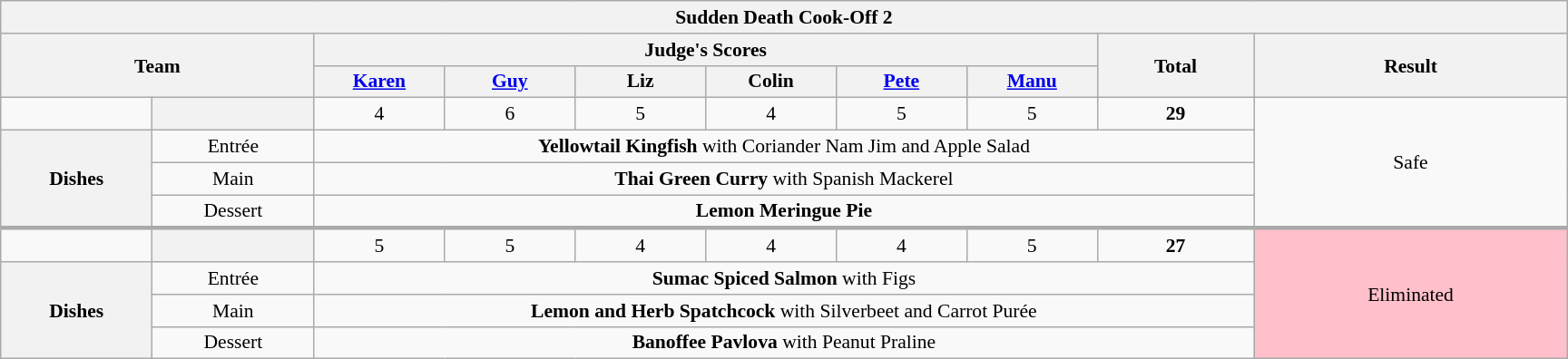<table class="wikitable plainrowheaders" style="margin:1em auto; text-align:center; font-size:90%; width:80em;">
<tr>
<th colspan="10" >Sudden Death Cook-Off 2</th>
</tr>
<tr>
<th rowspan="2" style="width:20%;" colspan="2">Team</th>
<th colspan="6" style="width:50%;">Judge's Scores</th>
<th rowspan="2" style="width:10%;">Total<br></th>
<th rowspan="2" style="width:20%;">Result</th>
</tr>
<tr>
<th style="width:50px;"><a href='#'>Karen</a></th>
<th style="width:50px;"><a href='#'>Guy</a></th>
<th style="width:50px;">Liz</th>
<th style="width:50px;">Colin</th>
<th style="width:50px;"><a href='#'>Pete</a></th>
<th style="width:50px;"><a href='#'>Manu</a></th>
</tr>
<tr>
<td></td>
<th style="text-align:centre"></th>
<td>4</td>
<td>6</td>
<td>5</td>
<td>4</td>
<td>5</td>
<td>5</td>
<td><strong>29</strong></td>
<td rowspan="4">Safe</td>
</tr>
<tr>
<th rowspan="3">Dishes</th>
<td>Entrée</td>
<td colspan="7"><strong>Yellowtail Kingfish</strong> with Coriander Nam Jim and Apple Salad</td>
</tr>
<tr>
<td>Main</td>
<td colspan="7"><strong>Thai Green Curry</strong> with Spanish Mackerel</td>
</tr>
<tr>
<td>Dessert</td>
<td colspan="7"><strong>Lemon Meringue Pie</strong></td>
</tr>
<tr style="border-top:3px solid #aaa;">
<td></td>
<th style="text-align:centre"></th>
<td>5</td>
<td>5</td>
<td>4</td>
<td>4</td>
<td>4</td>
<td>5</td>
<td><strong>27</strong></td>
<td style="background:pink" rowspan="4">Eliminated</td>
</tr>
<tr>
<th rowspan="3">Dishes</th>
<td>Entrée</td>
<td colspan="7"><strong>Sumac Spiced Salmon</strong> with Figs</td>
</tr>
<tr>
<td>Main</td>
<td colspan="7"><strong>Lemon and Herb Spatchcock</strong> with Silverbeet and Carrot Purée</td>
</tr>
<tr>
<td>Dessert</td>
<td colspan="7"><strong>Banoffee Pavlova</strong> with Peanut Praline</td>
</tr>
</table>
